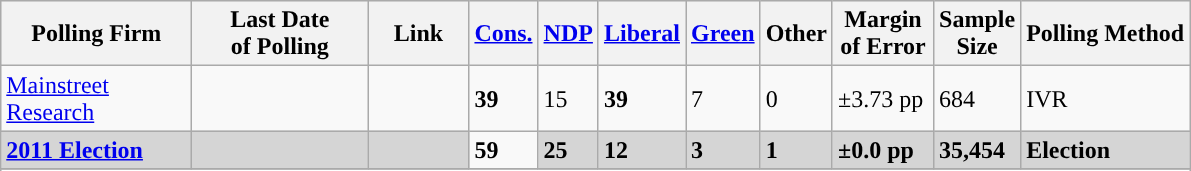<table class="wikitable sortable">
<tr style="background:#e9e9e9;">
<th style="width:120px">Polling Firm</th>
<th style="width:110px">Last Date<br>of Polling</th>
<th style="width:60px" class="unsortable">Link</th>
<th style="background-color:"><strong><a href='#'>Cons.</a></strong></th>
<th style="background-color:"><strong><a href='#'>NDP</a></strong></th>
<th style="background-color:"><strong><a href='#'>Liberal</a></strong></th>
<th style="background-color:"><strong><a href='#'>Green</a></strong></th>
<th style="background-color:"><strong>Other</strong></th>
<th style="width:60px;" class=unsortable>Margin<br>of Error</th>
<th style="width:50px;" class=unsortable>Sample<br>Size</th>
<th class=unsortable>Polling Method</th>
</tr>
<tr>
<td><a href='#'>Mainstreet Research</a></td>
<td></td>
<td></td>
<td><strong>39</strong></td>
<td>15</td>
<td><strong>39</strong></td>
<td>7</td>
<td>0</td>
<td>±3.73 pp</td>
<td>684</td>
<td>IVR</td>
</tr>
<tr>
<td style="background:#D5D5D5"><strong><a href='#'>2011 Election</a></strong></td>
<td style="background:#D5D5D5"><strong></strong></td>
<td style="background:#D5D5D5"></td>
<td><strong>59</strong></td>
<td style="background:#D5D5D5"><strong>25</strong></td>
<td style="background:#D5D5D5"><strong>12</strong></td>
<td style="background:#D5D5D5"><strong>3</strong></td>
<td style="background:#D5D5D5"><strong>1</strong></td>
<td style="background:#D5D5D5"><strong>±0.0 pp</strong></td>
<td style="background:#D5D5D5"><strong>35,454</strong></td>
<td style="background:#D5D5D5"><strong>Election</strong></td>
</tr>
<tr>
</tr>
<tr>
</tr>
</table>
